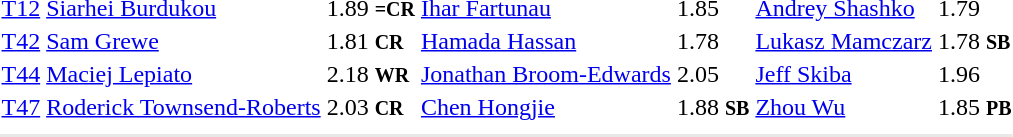<table>
<tr>
<td><a href='#'>T12</a></td>
<td><a href='#'>Siarhei Burdukou</a><br></td>
<td>1.89 <small><strong>=CR</strong></small></td>
<td><a href='#'>Ihar Fartunau</a><br></td>
<td>1.85</td>
<td><a href='#'>Andrey Shashko</a><br></td>
<td>1.79</td>
</tr>
<tr>
<td><a href='#'>T42</a></td>
<td><a href='#'>Sam Grewe</a><br></td>
<td>1.81 <small><strong>CR</strong></small></td>
<td><a href='#'>Hamada Hassan</a><br></td>
<td>1.78</td>
<td><a href='#'>Lukasz Mamczarz</a><br></td>
<td>1.78 <small><strong>SB</strong></small></td>
</tr>
<tr>
<td><a href='#'>T44</a></td>
<td><a href='#'>Maciej Lepiato</a><br></td>
<td>2.18 <small><strong>WR</strong></small></td>
<td><a href='#'>Jonathan Broom-Edwards</a><br></td>
<td>2.05</td>
<td><a href='#'>Jeff Skiba</a><br></td>
<td>1.96</td>
</tr>
<tr>
<td><a href='#'>T47</a></td>
<td><a href='#'>Roderick Townsend-Roberts</a><br></td>
<td>2.03 <small><strong>CR</strong></small></td>
<td><a href='#'>Chen Hongjie</a><br></td>
<td>1.88 <small><strong>SB</strong></small></td>
<td><a href='#'>Zhou Wu</a><br></td>
<td>1.85 <small><strong>PB</strong></small></td>
</tr>
<tr>
<td colspan=7></td>
</tr>
<tr>
</tr>
<tr bgcolor= e8e8e8>
<td colspan=7></td>
</tr>
</table>
